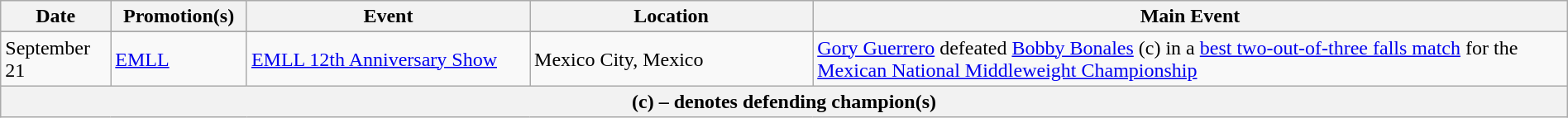<table class="wikitable" style="width:100%;">
<tr>
<th width=5%>Date</th>
<th width=5%>Promotion(s)</th>
<th style="width:15%;">Event</th>
<th style="width:15%;">Location</th>
<th style="width:40%;">Main Event</th>
</tr>
<tr style="width:20%;"| Notes>
</tr>
<tr>
<td>September 21</td>
<td><a href='#'>EMLL</a></td>
<td><a href='#'>EMLL 12th Anniversary Show</a></td>
<td>Mexico City, Mexico</td>
<td><a href='#'>Gory Guerrero</a> defeated <a href='#'>Bobby Bonales</a> (c) in a <a href='#'>best two-out-of-three falls match</a> for the <a href='#'>Mexican National Middleweight Championship</a></td>
</tr>
<tr>
<th colspan="5">(c) – denotes defending champion(s)</th>
</tr>
</table>
